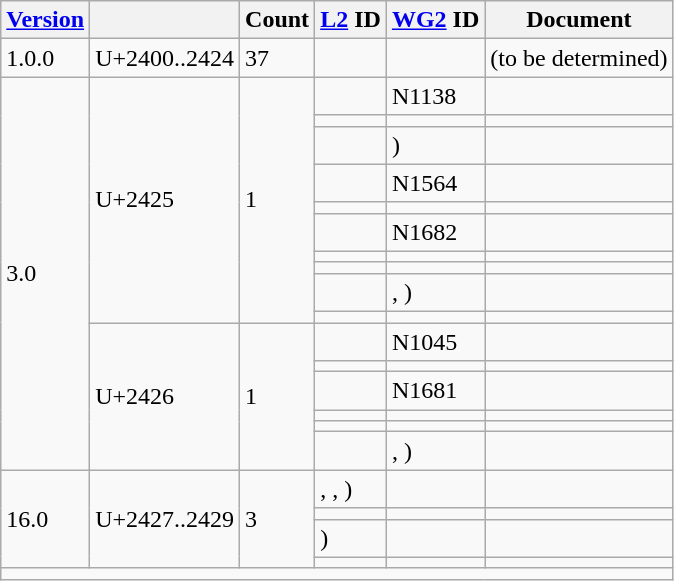<table class="wikitable collapsible collapsed sticky-header">
<tr>
<th><a href='#'>Version</a></th>
<th></th>
<th>Count</th>
<th><a href='#'>L2</a> ID</th>
<th><a href='#'>WG2</a> ID</th>
<th>Document</th>
</tr>
<tr>
<td>1.0.0</td>
<td>U+2400..2424</td>
<td>37</td>
<td></td>
<td></td>
<td>(to be determined)</td>
</tr>
<tr>
<td rowspan="16">3.0</td>
<td rowspan="10">U+2425</td>
<td rowspan="10">1</td>
<td></td>
<td>N1138</td>
<td></td>
</tr>
<tr>
<td></td>
<td></td>
<td></td>
</tr>
<tr>
<td></td>
<td> )</td>
<td></td>
</tr>
<tr>
<td></td>
<td>N1564</td>
<td></td>
</tr>
<tr>
<td></td>
<td></td>
<td></td>
</tr>
<tr>
<td></td>
<td>N1682</td>
<td></td>
</tr>
<tr>
<td></td>
<td></td>
<td></td>
</tr>
<tr>
<td></td>
<td></td>
<td></td>
</tr>
<tr>
<td></td>
<td> , )</td>
<td></td>
</tr>
<tr>
<td></td>
<td></td>
<td></td>
</tr>
<tr>
<td rowspan="6">U+2426</td>
<td rowspan="6">1</td>
<td></td>
<td>N1045</td>
<td></td>
</tr>
<tr>
<td></td>
<td></td>
<td></td>
</tr>
<tr>
<td></td>
<td>N1681</td>
<td></td>
</tr>
<tr>
<td></td>
<td></td>
<td></td>
</tr>
<tr>
<td></td>
<td></td>
<td></td>
</tr>
<tr>
<td></td>
<td> , )</td>
<td></td>
</tr>
<tr>
<td rowspan="4">16.0</td>
<td rowspan="4">U+2427..2429</td>
<td rowspan="4">3</td>
<td> , , )</td>
<td></td>
<td></td>
</tr>
<tr>
<td></td>
<td></td>
<td></td>
</tr>
<tr>
<td> )</td>
<td></td>
<td></td>
</tr>
<tr>
<td></td>
<td></td>
<td></td>
</tr>
<tr class="sortbottom">
<td colspan="6"></td>
</tr>
</table>
